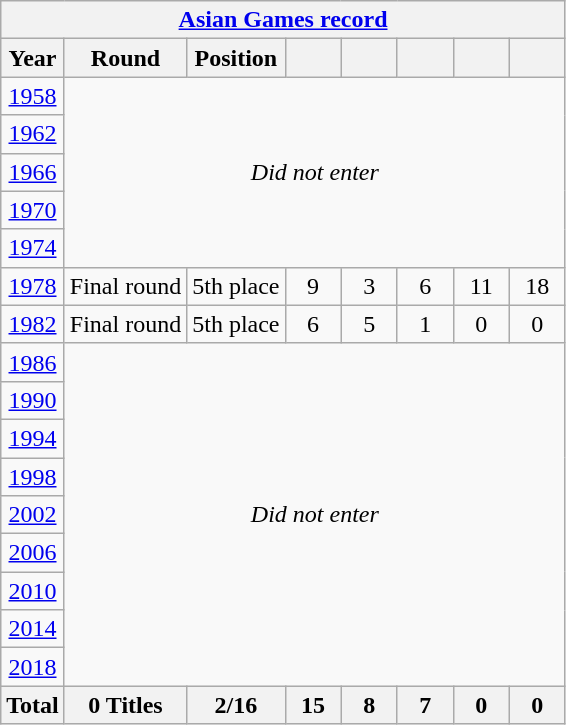<table class="wikitable" style="text-align: center;">
<tr>
<th colspan=8><a href='#'>Asian Games record</a></th>
</tr>
<tr>
<th>Year</th>
<th>Round</th>
<th>Position</th>
<th width=30></th>
<th width=30></th>
<th width=30></th>
<th width=30></th>
<th width=30></th>
</tr>
<tr>
<td> <a href='#'>1958</a></td>
<td rowspan=5  colspan=8><em>Did not enter</em></td>
</tr>
<tr>
<td> <a href='#'>1962</a></td>
</tr>
<tr>
<td> <a href='#'>1966</a></td>
</tr>
<tr>
<td> <a href='#'>1970</a></td>
</tr>
<tr>
<td> <a href='#'>1974</a></td>
</tr>
<tr>
<td> <a href='#'>1978</a></td>
<td>Final round</td>
<td>5th place</td>
<td>9</td>
<td>3</td>
<td>6</td>
<td>11</td>
<td>18</td>
</tr>
<tr>
<td> <a href='#'>1982</a></td>
<td>Final round</td>
<td>5th place</td>
<td>6</td>
<td>5</td>
<td>1</td>
<td>0</td>
<td>0</td>
</tr>
<tr>
<td> <a href='#'>1986</a></td>
<td rowspan=9  colspan=8><em>Did not enter</em></td>
</tr>
<tr>
<td> <a href='#'>1990</a></td>
</tr>
<tr>
<td> <a href='#'>1994</a></td>
</tr>
<tr>
<td> <a href='#'>1998</a></td>
</tr>
<tr>
<td> <a href='#'>2002</a></td>
</tr>
<tr>
<td> <a href='#'>2006</a></td>
</tr>
<tr>
<td> <a href='#'>2010</a></td>
</tr>
<tr>
<td> <a href='#'>2014</a></td>
</tr>
<tr>
<td> <a href='#'>2018</a></td>
</tr>
<tr>
<th>Total</th>
<th>0 Titles</th>
<th>2/16</th>
<th>15</th>
<th>8</th>
<th>7</th>
<th>0</th>
<th>0</th>
</tr>
</table>
